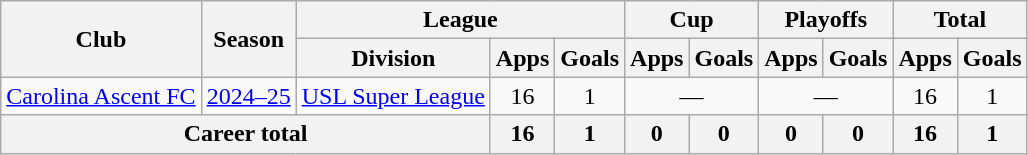<table class="wikitable" style="text-align: center;">
<tr>
<th rowspan="2">Club</th>
<th rowspan="2">Season</th>
<th colspan="3">League</th>
<th colspan="2">Cup</th>
<th colspan="2">Playoffs</th>
<th colspan="2">Total</th>
</tr>
<tr>
<th>Division</th>
<th>Apps</th>
<th>Goals</th>
<th>Apps</th>
<th>Goals</th>
<th>Apps</th>
<th>Goals</th>
<th>Apps</th>
<th>Goals</th>
</tr>
<tr>
<td><a href='#'>Carolina Ascent FC</a></td>
<td><a href='#'>2024–25</a></td>
<td><a href='#'>USL Super League</a></td>
<td>16</td>
<td>1</td>
<td colspan="2">—</td>
<td colspan="2">—</td>
<td>16</td>
<td>1</td>
</tr>
<tr>
<th colspan="3">Career total</th>
<th>16</th>
<th>1</th>
<th>0</th>
<th>0</th>
<th>0</th>
<th>0</th>
<th>16</th>
<th>1</th>
</tr>
</table>
